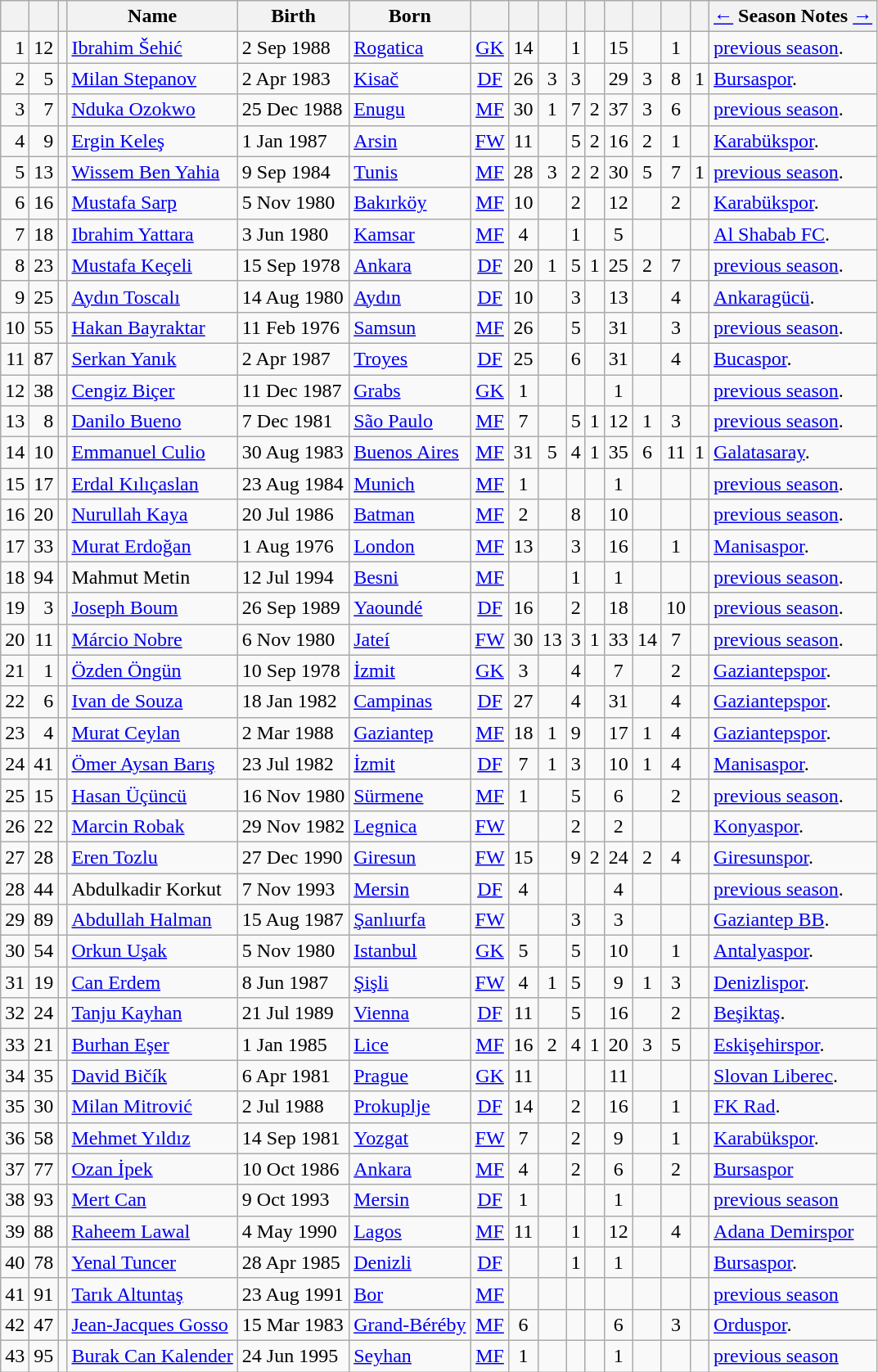<table class="wikitable sortable">
<tr>
<th></th>
<th></th>
<th></th>
<th>Name</th>
<th>Birth</th>
<th>Born</th>
<th></th>
<th></th>
<th></th>
<th></th>
<th></th>
<th></th>
<th></th>
<th></th>
<th></th>
<th><a href='#'>←</a> Season Notes <a href='#'>→</a></th>
</tr>
<tr>
<td align="right">1</td>
<td align="right">12</td>
<td></td>
<td><a href='#'>Ibrahim Šehić</a></td>
<td>2 Sep 1988</td>
<td><a href='#'>Rogatica</a></td>
<td align="center"><a href='#'>GK</a></td>
<td align="center">14</td>
<td></td>
<td align="center">1</td>
<td></td>
<td align="center">15</td>
<td></td>
<td align="center">1</td>
<td></td>
<td> <a href='#'>previous season</a>.</td>
</tr>
<tr>
<td align="right">2</td>
<td align="right">5</td>
<td></td>
<td><a href='#'>Milan Stepanov</a></td>
<td>2 Apr 1983</td>
<td><a href='#'>Kisač</a></td>
<td align="center"><a href='#'>DF</a></td>
<td align="center">26</td>
<td align="center">3</td>
<td align="center">3</td>
<td></td>
<td align="center">29</td>
<td align="center">3</td>
<td align="center">8</td>
<td align="center">1</td>
<td> <a href='#'>Bursaspor</a>.</td>
</tr>
<tr>
<td align="right">3</td>
<td align="right">7</td>
<td></td>
<td><a href='#'>Nduka Ozokwo</a></td>
<td>25 Dec 1988</td>
<td><a href='#'>Enugu</a></td>
<td align="center"><a href='#'>MF</a></td>
<td align="center">30</td>
<td align="center">1</td>
<td align="center">7</td>
<td align="center">2</td>
<td align="center">37</td>
<td align="center">3</td>
<td align="center">6</td>
<td></td>
<td> <a href='#'>previous season</a>.</td>
</tr>
<tr>
<td align="right">4</td>
<td align="right">9</td>
<td></td>
<td><a href='#'>Ergin Keleş</a></td>
<td>1 Jan 1987</td>
<td><a href='#'>Arsin</a></td>
<td align="center"><a href='#'>FW</a></td>
<td align="center">11</td>
<td></td>
<td align="center">5</td>
<td align="center">2</td>
<td align="center">16</td>
<td align="center">2</td>
<td align="center">1</td>
<td></td>
<td> <a href='#'>Karabükspor</a>.</td>
</tr>
<tr>
<td align="right">5</td>
<td align="right">13</td>
<td></td>
<td><a href='#'>Wissem Ben Yahia</a></td>
<td>9 Sep 1984</td>
<td><a href='#'>Tunis</a></td>
<td align="center"><a href='#'>MF</a></td>
<td align="center">28</td>
<td align="center">3</td>
<td align="center">2</td>
<td align="center">2</td>
<td align="center">30</td>
<td align="center">5</td>
<td align="center">7</td>
<td align="center">1</td>
<td> <a href='#'>previous season</a>.</td>
</tr>
<tr>
<td align="right">6</td>
<td align="right">16</td>
<td></td>
<td><a href='#'>Mustafa Sarp</a></td>
<td>5 Nov 1980</td>
<td><a href='#'>Bakırköy</a></td>
<td align="center"><a href='#'>MF</a></td>
<td align="center">10</td>
<td></td>
<td align="center">2</td>
<td></td>
<td align="center">12</td>
<td></td>
<td align="center">2</td>
<td></td>
<td> <a href='#'>Karabükspor</a>.</td>
</tr>
<tr>
<td align="right">7</td>
<td align="right">18</td>
<td></td>
<td><a href='#'>Ibrahim Yattara</a></td>
<td>3 Jun 1980</td>
<td><a href='#'>Kamsar</a></td>
<td align="center"><a href='#'>MF</a></td>
<td align="center">4</td>
<td></td>
<td align="center">1</td>
<td></td>
<td align="center">5</td>
<td></td>
<td></td>
<td></td>
<td> <a href='#'>Al Shabab FC</a>.</td>
</tr>
<tr>
<td align="right">8</td>
<td align="right">23</td>
<td></td>
<td><a href='#'>Mustafa Keçeli</a></td>
<td>15 Sep 1978</td>
<td><a href='#'>Ankara</a></td>
<td align="center"><a href='#'>DF</a></td>
<td align="center">20</td>
<td align="center">1</td>
<td align="center">5</td>
<td align="center">1</td>
<td align="center">25</td>
<td align="center">2</td>
<td align="center">7</td>
<td></td>
<td> <a href='#'>previous season</a>.</td>
</tr>
<tr>
<td align="right">9</td>
<td align="right">25</td>
<td></td>
<td><a href='#'>Aydın Toscalı</a></td>
<td>14 Aug 1980</td>
<td><a href='#'>Aydın</a></td>
<td align="center"><a href='#'>DF</a></td>
<td align="center">10</td>
<td></td>
<td align="center">3</td>
<td></td>
<td align="center">13</td>
<td></td>
<td align="center">4</td>
<td></td>
<td> <a href='#'>Ankaragücü</a>.</td>
</tr>
<tr>
<td align="right">10</td>
<td align="right">55</td>
<td></td>
<td><a href='#'>Hakan Bayraktar</a></td>
<td>11 Feb 1976</td>
<td><a href='#'>Samsun</a></td>
<td align="center"><a href='#'>MF</a></td>
<td align="center">26</td>
<td></td>
<td align="center">5</td>
<td></td>
<td align="center">31</td>
<td></td>
<td align="center">3</td>
<td></td>
<td> <a href='#'>previous season</a>.</td>
</tr>
<tr>
<td align="right">11</td>
<td align="right">87</td>
<td></td>
<td><a href='#'>Serkan Yanık</a></td>
<td>2 Apr 1987</td>
<td><a href='#'>Troyes</a></td>
<td align="center"><a href='#'>DF</a></td>
<td align="center">25</td>
<td></td>
<td align="center">6</td>
<td></td>
<td align="center">31</td>
<td></td>
<td align="center">4</td>
<td></td>
<td> <a href='#'>Bucaspor</a>.</td>
</tr>
<tr>
<td align="right">12</td>
<td align="right">38</td>
<td></td>
<td><a href='#'>Cengiz Biçer</a></td>
<td>11 Dec 1987</td>
<td><a href='#'>Grabs</a></td>
<td align="center"><a href='#'>GK</a></td>
<td align="center">1</td>
<td></td>
<td></td>
<td></td>
<td align="center">1</td>
<td></td>
<td></td>
<td></td>
<td> <a href='#'>previous season</a>.</td>
</tr>
<tr>
<td align="right">13</td>
<td align="right">8</td>
<td></td>
<td><a href='#'>Danilo Bueno</a></td>
<td>7 Dec 1981</td>
<td><a href='#'>São Paulo</a></td>
<td align="center"><a href='#'>MF</a></td>
<td align="center">7</td>
<td></td>
<td align="center">5</td>
<td align="center">1</td>
<td align="center">12</td>
<td align="center">1</td>
<td align="center">3</td>
<td></td>
<td> <a href='#'>previous season</a>.</td>
</tr>
<tr>
<td align="right">14</td>
<td align="right">10</td>
<td></td>
<td><a href='#'>Emmanuel Culio</a></td>
<td>30 Aug 1983</td>
<td><a href='#'>Buenos Aires</a></td>
<td align="center"><a href='#'>MF</a></td>
<td align="center">31</td>
<td align="center">5</td>
<td align="center">4</td>
<td align="center">1</td>
<td align="center">35</td>
<td align="center">6</td>
<td align="center">11</td>
<td align="center">1</td>
<td> <a href='#'>Galatasaray</a>.</td>
</tr>
<tr>
<td align="right">15</td>
<td align="right">17</td>
<td></td>
<td><a href='#'>Erdal Kılıçaslan</a></td>
<td>23 Aug 1984</td>
<td><a href='#'>Munich</a></td>
<td align="center"><a href='#'>MF</a></td>
<td align="center">1</td>
<td></td>
<td></td>
<td></td>
<td align="center">1</td>
<td></td>
<td></td>
<td></td>
<td> <a href='#'>previous season</a>.</td>
</tr>
<tr>
<td align="right">16</td>
<td align="right">20</td>
<td></td>
<td><a href='#'>Nurullah Kaya</a></td>
<td>20 Jul 1986</td>
<td><a href='#'>Batman</a></td>
<td align="center"><a href='#'>MF</a></td>
<td align="center">2</td>
<td></td>
<td align="center">8</td>
<td></td>
<td align="center">10</td>
<td></td>
<td></td>
<td></td>
<td> <a href='#'>previous season</a>.</td>
</tr>
<tr>
<td align="right">17</td>
<td align="right">33</td>
<td></td>
<td><a href='#'>Murat Erdoğan</a></td>
<td>1 Aug 1976</td>
<td><a href='#'>London</a></td>
<td align="center"><a href='#'>MF</a></td>
<td align="center">13</td>
<td></td>
<td align="center">3</td>
<td></td>
<td align="center">16</td>
<td></td>
<td align="center">1</td>
<td></td>
<td> <a href='#'>Manisaspor</a>.</td>
</tr>
<tr>
<td align="right">18</td>
<td align="right">94</td>
<td></td>
<td>Mahmut Metin</td>
<td>12 Jul 1994</td>
<td><a href='#'>Besni</a></td>
<td align="center"><a href='#'>MF</a></td>
<td></td>
<td></td>
<td align="center">1</td>
<td></td>
<td align="center">1</td>
<td></td>
<td></td>
<td></td>
<td> <a href='#'>previous season</a>.</td>
</tr>
<tr>
<td align="right">19</td>
<td align="right">3</td>
<td></td>
<td><a href='#'>Joseph Boum</a></td>
<td>26 Sep 1989</td>
<td><a href='#'>Yaoundé</a></td>
<td align="center"><a href='#'>DF</a></td>
<td align="center">16</td>
<td></td>
<td align="center">2</td>
<td></td>
<td align="center">18</td>
<td></td>
<td align="center">10</td>
<td></td>
<td> <a href='#'>previous season</a>.</td>
</tr>
<tr>
<td align="right">20</td>
<td align="right">11</td>
<td></td>
<td><a href='#'>Márcio Nobre</a></td>
<td>6 Nov 1980</td>
<td><a href='#'>Jateí</a></td>
<td align="center"><a href='#'>FW</a></td>
<td align="center">30</td>
<td align="center">13</td>
<td align="center">3</td>
<td align="center">1</td>
<td align="center">33</td>
<td align="center">14</td>
<td align="center">7</td>
<td></td>
<td> <a href='#'>previous season</a>.</td>
</tr>
<tr>
<td align="right">21</td>
<td align="right">1</td>
<td></td>
<td><a href='#'>Özden Öngün</a></td>
<td>10 Sep 1978</td>
<td><a href='#'>İzmit</a></td>
<td align="center"><a href='#'>GK</a></td>
<td align="center">3</td>
<td></td>
<td align="center">4</td>
<td></td>
<td align="center">7</td>
<td></td>
<td align="center">2</td>
<td></td>
<td> <a href='#'>Gaziantepspor</a>.</td>
</tr>
<tr>
<td align="right">22</td>
<td align="right">6</td>
<td></td>
<td><a href='#'>Ivan de Souza</a></td>
<td>18 Jan 1982</td>
<td><a href='#'>Campinas</a></td>
<td align="center"><a href='#'>DF</a></td>
<td align="center">27</td>
<td></td>
<td align="center">4</td>
<td></td>
<td align="center">31</td>
<td></td>
<td align="center">4</td>
<td></td>
<td> <a href='#'>Gaziantepspor</a>.</td>
</tr>
<tr>
<td align="right">23</td>
<td align="right">4</td>
<td></td>
<td><a href='#'>Murat Ceylan</a></td>
<td>2 Mar 1988</td>
<td><a href='#'>Gaziantep</a></td>
<td align="center"><a href='#'>MF</a></td>
<td align="center">18</td>
<td align="center">1</td>
<td align="center">9</td>
<td></td>
<td align="center">17</td>
<td align="center">1</td>
<td align="center">4</td>
<td></td>
<td> <a href='#'>Gaziantepspor</a>.</td>
</tr>
<tr>
<td align="right">24</td>
<td align="right">41</td>
<td></td>
<td><a href='#'>Ömer Aysan Barış</a></td>
<td>23 Jul 1982</td>
<td><a href='#'>İzmit</a></td>
<td align="center"><a href='#'>DF</a></td>
<td align="center">7</td>
<td align="center">1</td>
<td align="center">3</td>
<td></td>
<td align="center">10</td>
<td align="center">1</td>
<td align="center">4</td>
<td></td>
<td> <a href='#'>Manisaspor</a>.</td>
</tr>
<tr>
<td align="right">25</td>
<td align="right">15</td>
<td></td>
<td><a href='#'>Hasan Üçüncü</a></td>
<td>16 Nov 1980</td>
<td><a href='#'>Sürmene</a></td>
<td align="center"><a href='#'>MF</a></td>
<td align="center">1</td>
<td></td>
<td align="center">5</td>
<td></td>
<td align="center">6</td>
<td></td>
<td align="center">2</td>
<td></td>
<td> <a href='#'>previous season</a>.</td>
</tr>
<tr>
<td align="right">26</td>
<td align="right">22</td>
<td></td>
<td><a href='#'>Marcin Robak</a></td>
<td>29 Nov 1982</td>
<td><a href='#'>Legnica</a></td>
<td align="center"><a href='#'>FW</a></td>
<td></td>
<td></td>
<td align="center">2</td>
<td></td>
<td align="center">2</td>
<td></td>
<td></td>
<td></td>
<td> <a href='#'>Konyaspor</a>.</td>
</tr>
<tr>
<td align="right">27</td>
<td align="right">28</td>
<td></td>
<td><a href='#'>Eren Tozlu</a></td>
<td>27 Dec 1990</td>
<td><a href='#'>Giresun</a></td>
<td align="center"><a href='#'>FW</a></td>
<td align="center">15</td>
<td></td>
<td align="center">9</td>
<td align="center">2</td>
<td align="center">24</td>
<td align="center">2</td>
<td align="center">4</td>
<td></td>
<td> <a href='#'>Giresunspor</a>.</td>
</tr>
<tr>
<td align="right">28</td>
<td align="right">44</td>
<td></td>
<td>Abdulkadir Korkut</td>
<td>7 Nov 1993</td>
<td><a href='#'>Mersin</a></td>
<td align="center"><a href='#'>DF</a></td>
<td align="center">4</td>
<td></td>
<td></td>
<td></td>
<td align="center">4</td>
<td></td>
<td></td>
<td></td>
<td> <a href='#'>previous season</a>.</td>
</tr>
<tr>
<td align="right">29</td>
<td align="right">89</td>
<td></td>
<td><a href='#'>Abdullah Halman</a></td>
<td>15 Aug 1987</td>
<td><a href='#'>Şanlıurfa</a></td>
<td align="center"><a href='#'>FW</a></td>
<td></td>
<td></td>
<td align="center">3</td>
<td></td>
<td align="center">3</td>
<td></td>
<td></td>
<td></td>
<td> <a href='#'>Gaziantep BB</a>.</td>
</tr>
<tr>
<td align="right">30</td>
<td align="right">54</td>
<td></td>
<td><a href='#'>Orkun Uşak</a></td>
<td>5 Nov 1980</td>
<td><a href='#'>Istanbul</a></td>
<td align="center"><a href='#'>GK</a></td>
<td align="center">5</td>
<td></td>
<td align="center">5</td>
<td></td>
<td align="center">10</td>
<td></td>
<td align="center">1</td>
<td></td>
<td> <a href='#'>Antalyaspor</a>.</td>
</tr>
<tr>
<td align="right">31</td>
<td align="right">19</td>
<td></td>
<td><a href='#'>Can Erdem</a></td>
<td>8 Jun 1987</td>
<td><a href='#'>Şişli</a></td>
<td align="center"><a href='#'>FW</a></td>
<td align="center">4</td>
<td align="center">1</td>
<td align="center">5</td>
<td></td>
<td align="center">9</td>
<td align="center">1</td>
<td align="center">3</td>
<td></td>
<td> <a href='#'>Denizlispor</a>.</td>
</tr>
<tr>
<td align="right">32</td>
<td align="right">24</td>
<td></td>
<td><a href='#'>Tanju Kayhan</a></td>
<td>21 Jul 1989</td>
<td><a href='#'>Vienna</a></td>
<td align="center"><a href='#'>DF</a></td>
<td align="center">11</td>
<td></td>
<td align="center">5</td>
<td></td>
<td align="center">16</td>
<td></td>
<td align="center">2</td>
<td></td>
<td> <a href='#'>Beşiktaş</a>.</td>
</tr>
<tr>
<td align="right">33</td>
<td align="right">21</td>
<td></td>
<td><a href='#'>Burhan Eşer</a></td>
<td>1 Jan 1985</td>
<td><a href='#'>Lice</a></td>
<td align="center"><a href='#'>MF</a></td>
<td align="center">16</td>
<td align="center">2</td>
<td align="center">4</td>
<td align="center">1</td>
<td align="center">20</td>
<td align="center">3</td>
<td align="center">5</td>
<td></td>
<td> <a href='#'>Eskişehirspor</a>.</td>
</tr>
<tr>
<td align="right">34</td>
<td align="right">35</td>
<td></td>
<td><a href='#'>David Bičík</a></td>
<td>6 Apr 1981</td>
<td><a href='#'>Prague</a></td>
<td align="center"><a href='#'>GK</a></td>
<td align="center">11</td>
<td></td>
<td></td>
<td></td>
<td align="center">11</td>
<td></td>
<td></td>
<td></td>
<td> <a href='#'>Slovan Liberec</a>.</td>
</tr>
<tr>
<td align="right">35</td>
<td align="right">30</td>
<td></td>
<td><a href='#'>Milan Mitrović</a></td>
<td>2 Jul 1988</td>
<td><a href='#'>Prokuplje</a></td>
<td align="center"><a href='#'>DF</a></td>
<td align="center">14</td>
<td></td>
<td align="center">2</td>
<td></td>
<td align="center">16</td>
<td></td>
<td align="center">1</td>
<td></td>
<td> <a href='#'>FK Rad</a>.</td>
</tr>
<tr>
<td align="right">36</td>
<td align="right">58</td>
<td></td>
<td><a href='#'>Mehmet Yıldız</a></td>
<td>14 Sep 1981</td>
<td><a href='#'>Yozgat</a></td>
<td align="center"><a href='#'>FW</a></td>
<td align="center">7</td>
<td></td>
<td align="center">2</td>
<td></td>
<td align="center">9</td>
<td></td>
<td align="center">1</td>
<td></td>
<td> <a href='#'>Karabükspor</a>.</td>
</tr>
<tr>
<td align="right">37</td>
<td align="right">77</td>
<td></td>
<td><a href='#'>Ozan İpek</a></td>
<td>10 Oct 1986</td>
<td><a href='#'>Ankara</a></td>
<td align="center"><a href='#'>MF</a></td>
<td align="center">4</td>
<td></td>
<td align="center">2</td>
<td></td>
<td align="center">6</td>
<td></td>
<td align="center">2</td>
<td></td>
<td> <a href='#'>Bursaspor</a></td>
</tr>
<tr>
<td align="right">38</td>
<td align="right">93</td>
<td></td>
<td><a href='#'>Mert Can</a></td>
<td>9 Oct 1993</td>
<td><a href='#'>Mersin</a></td>
<td align="center"><a href='#'>DF</a></td>
<td align="center">1</td>
<td></td>
<td></td>
<td></td>
<td align="center">1</td>
<td></td>
<td></td>
<td></td>
<td> <a href='#'>previous season</a></td>
</tr>
<tr>
<td align="right">39</td>
<td align="right">88</td>
<td></td>
<td><a href='#'>Raheem Lawal</a></td>
<td>4 May 1990</td>
<td><a href='#'>Lagos</a></td>
<td align="center"><a href='#'>MF</a></td>
<td align="center">11</td>
<td></td>
<td align="center">1</td>
<td></td>
<td align="center">12</td>
<td></td>
<td align="center">4</td>
<td></td>
<td> <a href='#'>Adana Demirspor</a></td>
</tr>
<tr>
<td align="right">40</td>
<td align="right">78</td>
<td></td>
<td><a href='#'>Yenal Tuncer</a></td>
<td>28 Apr 1985</td>
<td><a href='#'>Denizli</a></td>
<td align="center"><a href='#'>DF</a></td>
<td></td>
<td></td>
<td align="center">1</td>
<td></td>
<td align="center">1</td>
<td></td>
<td></td>
<td></td>
<td> <a href='#'>Bursaspor</a>.</td>
</tr>
<tr>
<td align="right">41</td>
<td align="right">91</td>
<td></td>
<td><a href='#'>Tarık Altuntaş</a></td>
<td>23 Aug 1991</td>
<td><a href='#'>Bor</a></td>
<td align="center"><a href='#'>MF</a></td>
<td></td>
<td></td>
<td></td>
<td></td>
<td></td>
<td></td>
<td></td>
<td></td>
<td> <a href='#'>previous season</a></td>
</tr>
<tr>
<td align="right">42</td>
<td align="right">47</td>
<td></td>
<td><a href='#'>Jean-Jacques Gosso</a></td>
<td>15 Mar 1983</td>
<td><a href='#'>Grand-Béréby</a></td>
<td align="center"><a href='#'>MF</a></td>
<td align="center">6</td>
<td></td>
<td></td>
<td></td>
<td align="center">6</td>
<td></td>
<td align="center">3</td>
<td></td>
<td> <a href='#'>Orduspor</a>.</td>
</tr>
<tr>
<td align="right">43</td>
<td align="right">95</td>
<td></td>
<td><a href='#'>Burak Can Kalender</a></td>
<td>24 Jun 1995</td>
<td><a href='#'>Seyhan</a></td>
<td align="center"><a href='#'>MF</a></td>
<td align="center">1</td>
<td></td>
<td></td>
<td></td>
<td align="center">1</td>
<td></td>
<td></td>
<td></td>
<td> <a href='#'>previous season</a></td>
</tr>
</table>
